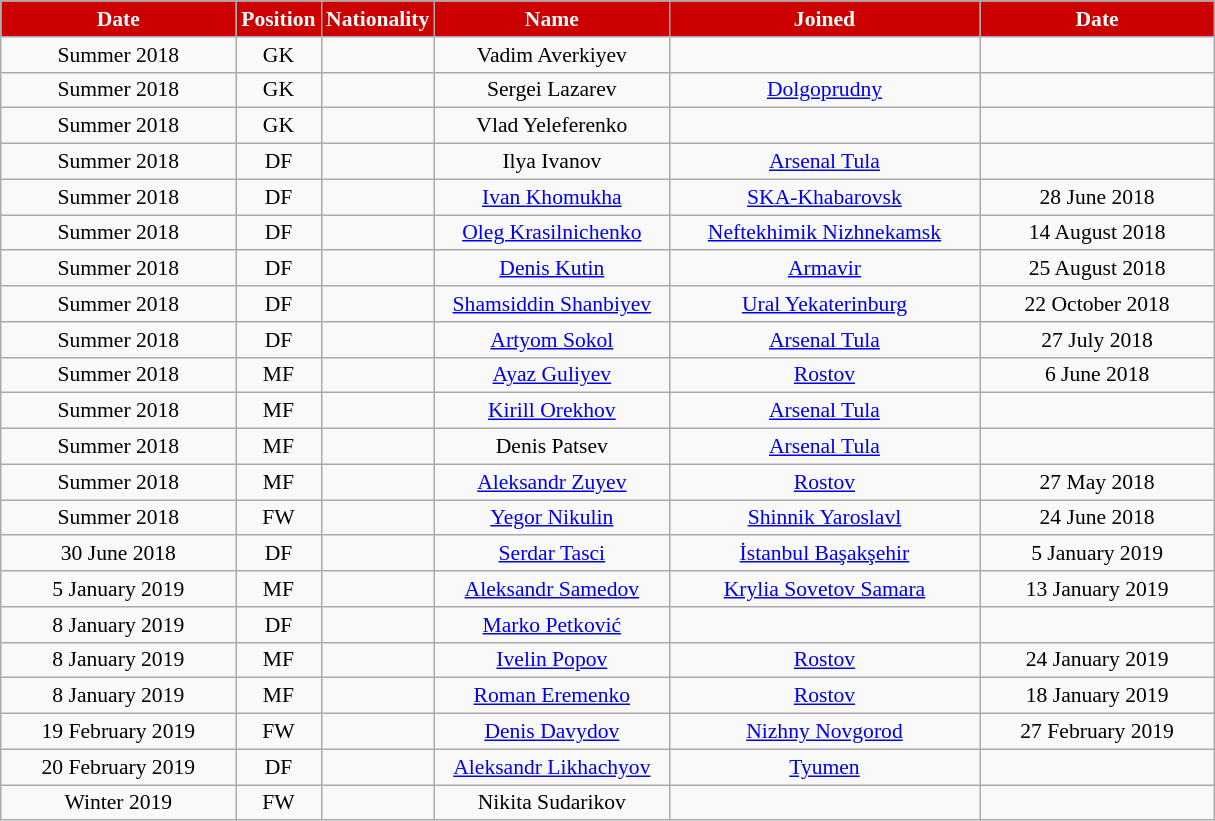<table class="wikitable"  style="text-align:center; font-size:90%; ">
<tr>
<th style="background:#CD0000; color:white; width:150px;">Date</th>
<th style="background:#CD0000; color:white; width:50px;">Position</th>
<th style="background:#CD0000; color:white; width:50px;">Nationality</th>
<th style="background:#CD0000; color:white; width:150px;">Name</th>
<th style="background:#CD0000; color:white; width:200px;">Joined</th>
<th style="background:#CD0000; color:white; width:150px;">Date</th>
</tr>
<tr>
<td>Summer 2018</td>
<td>GK</td>
<td></td>
<td>Vadim Averkiyev</td>
<td></td>
<td></td>
</tr>
<tr>
<td>Summer 2018</td>
<td>GK</td>
<td></td>
<td>Sergei Lazarev</td>
<td><a href='#'>Dolgoprudny</a></td>
<td></td>
</tr>
<tr>
<td>Summer 2018</td>
<td>GK</td>
<td></td>
<td>Vlad Yeleferenko</td>
<td></td>
<td></td>
</tr>
<tr>
<td>Summer 2018</td>
<td>DF</td>
<td></td>
<td>Ilya Ivanov</td>
<td><a href='#'>Arsenal Tula</a></td>
<td></td>
</tr>
<tr>
<td>Summer 2018</td>
<td>DF</td>
<td></td>
<td><a href='#'>Ivan Khomukha</a></td>
<td><a href='#'>SKA-Khabarovsk</a></td>
<td>28 June 2018</td>
</tr>
<tr>
<td>Summer 2018</td>
<td>DF</td>
<td></td>
<td><a href='#'>Oleg Krasilnichenko</a></td>
<td><a href='#'>Neftekhimik Nizhnekamsk</a></td>
<td>14 August 2018</td>
</tr>
<tr>
<td>Summer 2018</td>
<td>DF</td>
<td></td>
<td><a href='#'>Denis Kutin</a></td>
<td><a href='#'>Armavir</a></td>
<td>25 August 2018</td>
</tr>
<tr>
<td>Summer 2018</td>
<td>DF</td>
<td></td>
<td><a href='#'>Shamsiddin Shanbiyev</a></td>
<td><a href='#'>Ural Yekaterinburg</a></td>
<td>22 October 2018</td>
</tr>
<tr>
<td>Summer 2018</td>
<td>DF</td>
<td></td>
<td><a href='#'>Artyom Sokol</a></td>
<td><a href='#'>Arsenal Tula</a></td>
<td>27 July 2018</td>
</tr>
<tr>
<td>Summer 2018</td>
<td>MF</td>
<td></td>
<td><a href='#'>Ayaz Guliyev</a></td>
<td><a href='#'>Rostov</a></td>
<td>6 June 2018</td>
</tr>
<tr>
<td>Summer 2018</td>
<td>MF</td>
<td></td>
<td><a href='#'>Kirill Orekhov</a></td>
<td><a href='#'>Arsenal Tula</a></td>
<td></td>
</tr>
<tr>
<td>Summer 2018</td>
<td>MF</td>
<td></td>
<td>Denis Patsev</td>
<td><a href='#'>Arsenal Tula</a></td>
<td></td>
</tr>
<tr>
<td>Summer 2018</td>
<td>MF</td>
<td></td>
<td><a href='#'>Aleksandr Zuyev</a></td>
<td><a href='#'>Rostov</a></td>
<td>27 May 2018</td>
</tr>
<tr>
<td>Summer 2018</td>
<td>FW</td>
<td></td>
<td><a href='#'>Yegor Nikulin</a></td>
<td><a href='#'>Shinnik Yaroslavl</a></td>
<td>24 June 2018</td>
</tr>
<tr>
<td>30 June 2018</td>
<td>DF</td>
<td></td>
<td><a href='#'>Serdar Tasci</a></td>
<td><a href='#'>İstanbul Başakşehir</a></td>
<td>5 January 2019</td>
</tr>
<tr>
<td>5 January 2019</td>
<td>MF</td>
<td></td>
<td><a href='#'>Aleksandr Samedov</a></td>
<td><a href='#'>Krylia Sovetov Samara</a></td>
<td>13 January 2019</td>
</tr>
<tr>
<td>8 January 2019</td>
<td>DF</td>
<td></td>
<td><a href='#'>Marko Petković</a></td>
<td></td>
<td></td>
</tr>
<tr>
<td>8 January 2019</td>
<td>MF</td>
<td></td>
<td><a href='#'>Ivelin Popov</a></td>
<td><a href='#'>Rostov</a></td>
<td>24 January 2019</td>
</tr>
<tr>
<td>8 January 2019</td>
<td>MF</td>
<td></td>
<td><a href='#'>Roman Eremenko</a></td>
<td><a href='#'>Rostov</a></td>
<td>18 January 2019</td>
</tr>
<tr>
<td>19 February 2019</td>
<td>FW</td>
<td></td>
<td><a href='#'>Denis Davydov</a></td>
<td><a href='#'>Nizhny Novgorod</a></td>
<td>27 February 2019</td>
</tr>
<tr>
<td>20 February 2019</td>
<td>DF</td>
<td></td>
<td><a href='#'>Aleksandr Likhachyov</a></td>
<td><a href='#'>Tyumen</a></td>
<td></td>
</tr>
<tr>
<td>Winter 2019</td>
<td>FW</td>
<td></td>
<td>Nikita Sudarikov</td>
<td></td>
<td></td>
</tr>
</table>
